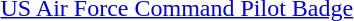<table>
<tr>
<td></td>
<td><a href='#'>US Air Force Command Pilot Badge</a></td>
</tr>
</table>
